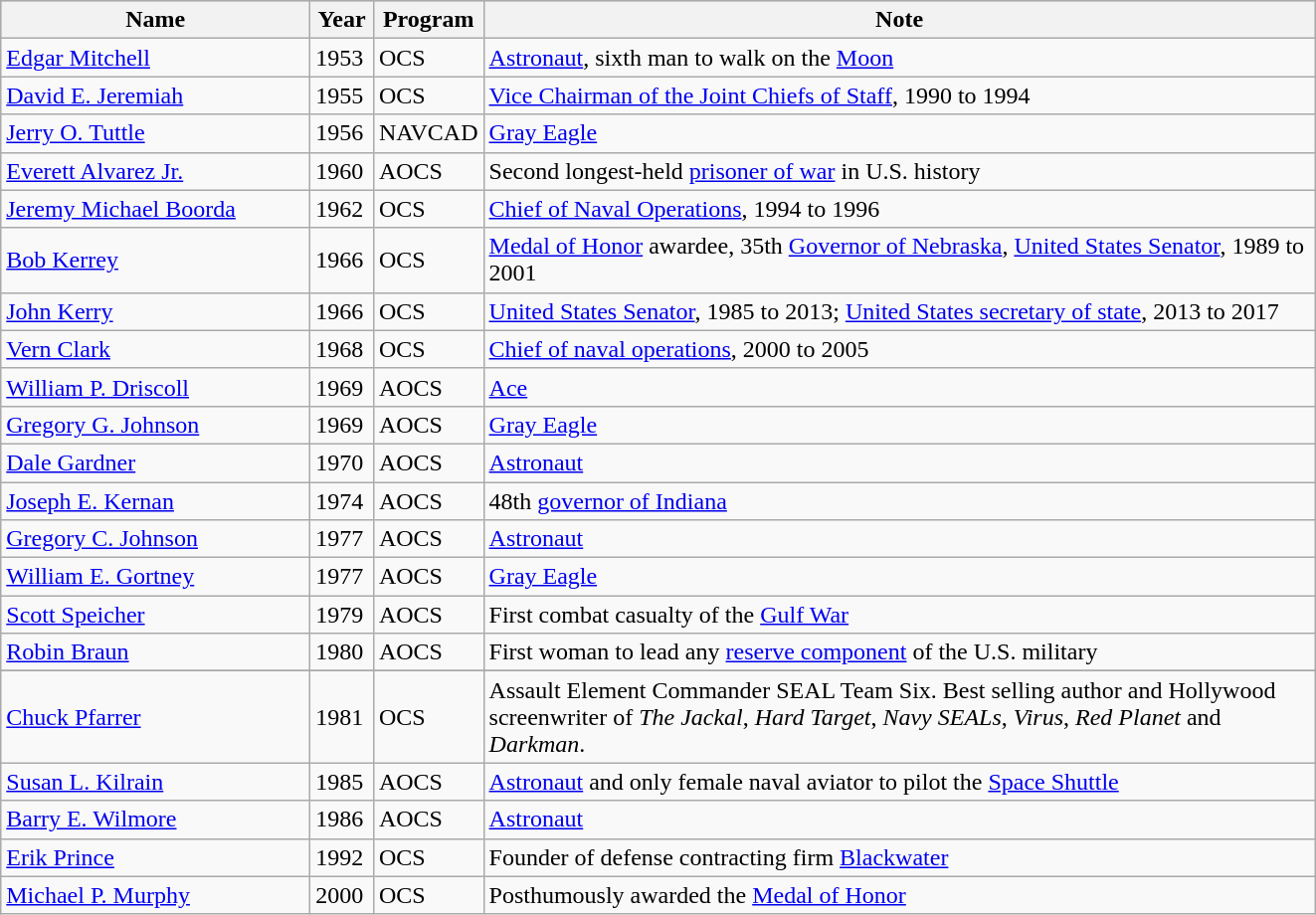<table class="wikitable sortable">
<tr style="background:#ccc;">
<th style="width:200px;">Name</th>
<th width="35">Year</th>
<th width="50">Program</th>
<th style="width:550px;">Note</th>
</tr>
<tr>
<td><a href='#'>Edgar Mitchell</a></td>
<td>1953</td>
<td>OCS</td>
<td><a href='#'>Astronaut</a>, sixth man to walk on the <a href='#'>Moon</a></td>
</tr>
<tr>
<td><a href='#'>David E. Jeremiah</a></td>
<td>1955</td>
<td>OCS</td>
<td><a href='#'>Vice Chairman of the Joint Chiefs of Staff</a>, 1990 to 1994</td>
</tr>
<tr>
<td><a href='#'>Jerry O. Tuttle</a></td>
<td>1956</td>
<td>NAVCAD</td>
<td><a href='#'>Gray Eagle</a></td>
</tr>
<tr>
<td><a href='#'>Everett Alvarez Jr.</a></td>
<td>1960</td>
<td>AOCS</td>
<td>Second longest-held <a href='#'>prisoner of war</a> in U.S. history</td>
</tr>
<tr>
<td><a href='#'>Jeremy Michael Boorda</a></td>
<td>1962</td>
<td>OCS</td>
<td><a href='#'>Chief of Naval Operations</a>, 1994 to 1996</td>
</tr>
<tr>
<td><a href='#'>Bob Kerrey</a></td>
<td>1966</td>
<td>OCS</td>
<td><a href='#'>Medal of Honor</a> awardee, 35th <a href='#'>Governor of Nebraska</a>, <a href='#'>United States Senator</a>, 1989 to 2001</td>
</tr>
<tr>
<td><a href='#'>John Kerry</a></td>
<td>1966</td>
<td>OCS</td>
<td><a href='#'>United States Senator</a>, 1985 to 2013; <a href='#'>United States secretary of state</a>, 2013 to 2017</td>
</tr>
<tr>
<td><a href='#'>Vern Clark</a></td>
<td>1968</td>
<td>OCS</td>
<td><a href='#'>Chief of naval operations</a>, 2000 to 2005</td>
</tr>
<tr>
<td><a href='#'>William P. Driscoll</a></td>
<td>1969</td>
<td>AOCS</td>
<td><a href='#'>Ace</a></td>
</tr>
<tr>
<td><a href='#'>Gregory G. Johnson</a></td>
<td>1969</td>
<td>AOCS</td>
<td><a href='#'>Gray Eagle</a></td>
</tr>
<tr>
<td><a href='#'>Dale Gardner</a></td>
<td>1970</td>
<td>AOCS</td>
<td><a href='#'>Astronaut</a></td>
</tr>
<tr>
<td><a href='#'>Joseph E. Kernan</a></td>
<td>1974</td>
<td>AOCS</td>
<td>48th <a href='#'>governor of Indiana</a></td>
</tr>
<tr>
<td><a href='#'>Gregory C. Johnson</a></td>
<td>1977</td>
<td>AOCS</td>
<td><a href='#'>Astronaut</a></td>
</tr>
<tr>
<td><a href='#'>William E. Gortney</a></td>
<td>1977</td>
<td>AOCS</td>
<td><a href='#'>Gray Eagle</a></td>
</tr>
<tr>
<td><a href='#'>Scott Speicher</a></td>
<td>1979</td>
<td>AOCS</td>
<td>First combat casualty of the <a href='#'>Gulf War</a></td>
</tr>
<tr>
<td><a href='#'>Robin Braun</a></td>
<td>1980</td>
<td>AOCS</td>
<td>First woman to lead any <a href='#'>reserve component</a> of the U.S. military</td>
</tr>
<tr>
</tr>
<tr>
<td><a href='#'>Chuck Pfarrer</a></td>
<td>1981</td>
<td>OCS</td>
<td>Assault Element Commander SEAL Team Six. Best selling author and Hollywood screenwriter of <em>The Jackal</em>, <em>Hard Target</em>, <em>Navy SEALs</em>, <em>Virus</em>, <em>Red Planet</em> and <em>Darkman</em>.</td>
</tr>
<tr>
<td><a href='#'>Susan L. Kilrain</a></td>
<td>1985</td>
<td>AOCS</td>
<td><a href='#'>Astronaut</a> and only female naval aviator to pilot the <a href='#'>Space Shuttle</a></td>
</tr>
<tr>
<td><a href='#'>Barry E. Wilmore</a></td>
<td>1986</td>
<td>AOCS</td>
<td><a href='#'>Astronaut</a></td>
</tr>
<tr>
<td><a href='#'>Erik Prince</a></td>
<td>1992</td>
<td>OCS</td>
<td>Founder of defense contracting firm <a href='#'>Blackwater</a></td>
</tr>
<tr>
<td><a href='#'>Michael P. Murphy</a></td>
<td>2000</td>
<td>OCS</td>
<td>Posthumously awarded the <a href='#'>Medal of Honor</a></td>
</tr>
</table>
